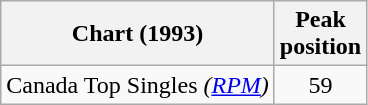<table class="wikitable plainrowheaders">
<tr>
<th>Chart (1993)</th>
<th>Peak<br>position</th>
</tr>
<tr>
<td>Canada Top Singles <em>(<a href='#'>RPM</a>)</td>
<td align="center">59</td>
</tr>
</table>
